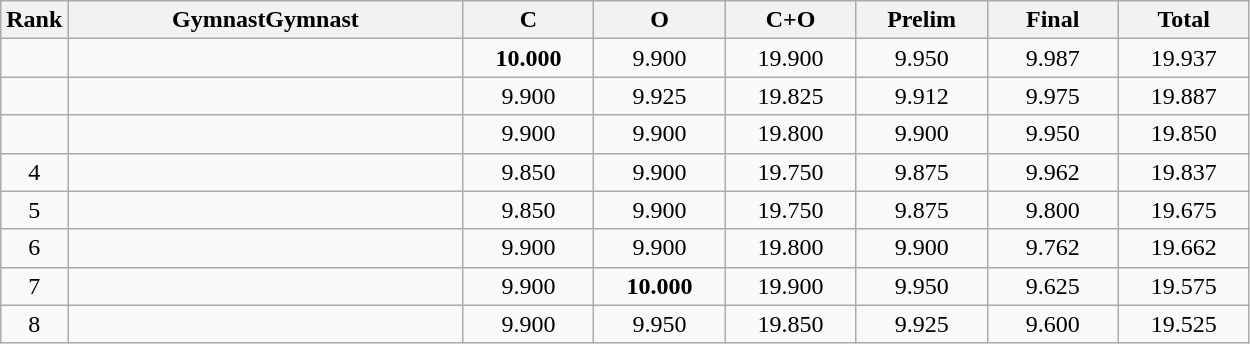<table class="wikitable" style="text-align:center">
<tr>
<th>Rank</th>
<th style="width:16em">GymnastGymnast</th>
<th style="width:5em">C</th>
<th style="width:5em">O</th>
<th style="width:5em">C+O</th>
<th style="width:5em">Prelim</th>
<th style="width:5em">Final</th>
<th style="width:5em">Total</th>
</tr>
<tr>
<td></td>
<td align=left></td>
<td><strong>10.000</strong></td>
<td>9.900</td>
<td>19.900</td>
<td>9.950</td>
<td>9.987</td>
<td>19.937</td>
</tr>
<tr>
<td></td>
<td align=left></td>
<td>9.900</td>
<td>9.925</td>
<td>19.825</td>
<td>9.912</td>
<td>9.975</td>
<td>19.887</td>
</tr>
<tr>
<td></td>
<td align=left></td>
<td>9.900</td>
<td>9.900</td>
<td>19.800</td>
<td>9.900</td>
<td>9.950</td>
<td>19.850</td>
</tr>
<tr>
<td>4</td>
<td align=left></td>
<td>9.850</td>
<td>9.900</td>
<td>19.750</td>
<td>9.875</td>
<td>9.962</td>
<td>19.837</td>
</tr>
<tr>
<td>5</td>
<td align=left></td>
<td>9.850</td>
<td>9.900</td>
<td>19.750</td>
<td>9.875</td>
<td>9.800</td>
<td>19.675</td>
</tr>
<tr>
<td>6</td>
<td align=left></td>
<td>9.900</td>
<td>9.900</td>
<td>19.800</td>
<td>9.900</td>
<td>9.762</td>
<td>19.662</td>
</tr>
<tr>
<td>7</td>
<td align=left></td>
<td>9.900</td>
<td><strong>10.000</strong></td>
<td>19.900</td>
<td>9.950</td>
<td>9.625</td>
<td>19.575</td>
</tr>
<tr>
<td>8</td>
<td align=left></td>
<td>9.900</td>
<td>9.950</td>
<td>19.850</td>
<td>9.925</td>
<td>9.600</td>
<td>19.525</td>
</tr>
</table>
